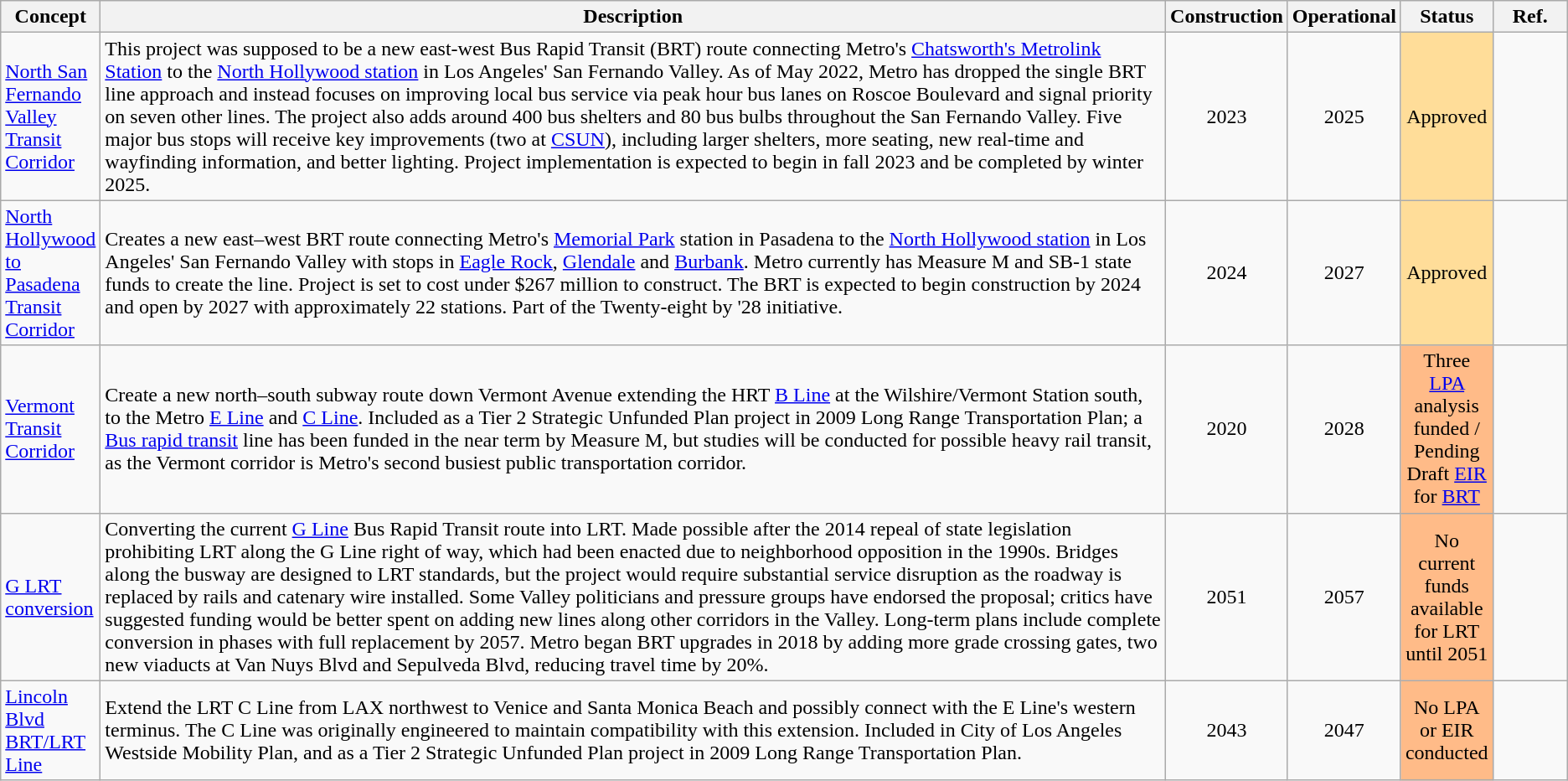<table class="wikitable">
<tr>
<th scope="col" style="width:5%;">Concept</th>
<th scope="col" style="width:75%;">Description</th>
<th scope="col" style="width:5%;">Construction</th>
<th scope="col" style="width:5%;">Operational</th>
<th scope="col" style="width:5%;">Status</th>
<th scope="col" style="width:5%;">Ref.</th>
</tr>
<tr>
<td><a href='#'>North San Fernando Valley Transit Corridor</a></td>
<td>This project was supposed to be a new east-west Bus Rapid Transit (BRT) route connecting Metro's <a href='#'>Chatsworth's Metrolink Station</a> to the <a href='#'>North Hollywood station</a> in Los Angeles' San Fernando Valley. As of May 2022, Metro has dropped the single BRT line approach and instead focuses on improving local bus service via peak hour bus lanes on Roscoe Boulevard and signal priority on seven other lines. The project also adds around 400 bus shelters and 80 bus bulbs throughout the San Fernando Valley. Five major bus stops will receive key improvements (two at <a href='#'>CSUN</a>), including larger shelters, more seating, new real-time and wayfinding information, and better lighting. Project implementation is expected to begin in fall 2023 and be completed by winter 2025.</td>
<td style="text-align:center;">2023</td>
<td style="text-align:center;">2025</td>
<td style="text-align:center; background:#fd9;">Approved</td>
<td></td>
</tr>
<tr>
<td><a href='#'>North Hollywood to Pasadena Transit Corridor</a></td>
<td>Creates a new east–west BRT route connecting Metro's <a href='#'>Memorial Park</a> station in Pasadena to the <a href='#'>North Hollywood station</a> in Los Angeles' San Fernando Valley with stops in <a href='#'>Eagle Rock</a>, <a href='#'>Glendale</a> and <a href='#'>Burbank</a>. Metro currently has Measure M and SB-1 state funds to create the line. Project is set to cost under $267 million to construct. The BRT is expected to begin construction by 2024 and open by 2027 with approximately 22 stations. Part of the Twenty-eight by '28 initiative.</td>
<td style="text-align:center;">2024</td>
<td style="text-align:center;">2027</td>
<td style="text-align:center; background:#fd9;">Approved</td>
<td></td>
</tr>
<tr>
<td><a href='#'>Vermont Transit Corridor</a></td>
<td>Create a new north–south subway route down Vermont Avenue extending the HRT <a href='#'>B Line</a> at the Wilshire/Vermont Station south, to the Metro <a href='#'>E Line</a> and <a href='#'>C Line</a>. Included as a Tier 2 Strategic Unfunded Plan project in 2009 Long Range Transportation Plan; a <a href='#'>Bus rapid transit</a> line has been funded in the near term by Measure M, but studies will be conducted for possible heavy rail transit, as the Vermont corridor is Metro's second busiest public transportation corridor.</td>
<td style="text-align:center;">2020</td>
<td style="text-align:center;">2028</td>
<td style="text-align:center; background:#fb8;">Three <a href='#'>LPA</a> analysis funded / Pending Draft <a href='#'>EIR</a> for <a href='#'>BRT</a></td>
<td></td>
</tr>
<tr>
<td>  <a href='#'>G LRT conversion</a></td>
<td>Converting the current <a href='#'>G Line</a> Bus Rapid Transit route into LRT. Made possible after the 2014 repeal of state legislation prohibiting LRT along the G Line right of way, which had been enacted due to neighborhood opposition in the 1990s. Bridges along the busway are designed to LRT standards, but the project would require substantial service disruption as the roadway is replaced by rails and catenary wire installed. Some Valley politicians and pressure groups have endorsed the proposal; critics have suggested funding would be better spent on adding new lines along other corridors in the Valley. Long-term plans include complete conversion in phases with full replacement by 2057. Metro began BRT upgrades in 2018 by adding more grade crossing gates, two new viaducts at Van Nuys Blvd and Sepulveda Blvd, reducing travel time by 20%.</td>
<td style="text-align:center;">2051</td>
<td style="text-align:center;">2057</td>
<td style="text-align:center; background:#fb8;">No current funds available for LRT until 2051</td>
<td></td>
</tr>
<tr>
<td> <a href='#'>Lincoln Blvd BRT/LRT Line</a></td>
<td>Extend the LRT C Line from LAX northwest to Venice and Santa Monica Beach and possibly connect with the E Line's western terminus. The C Line was originally engineered to maintain compatibility with this extension. Included in City of Los Angeles Westside Mobility Plan, and as a Tier 2 Strategic Unfunded Plan project in 2009 Long Range Transportation Plan.</td>
<td style="text-align:center;">2043</td>
<td style="text-align:center;">2047</td>
<td style="text-align:center; background:#fb8;">No LPA or EIR conducted</td>
<td></td>
</tr>
</table>
